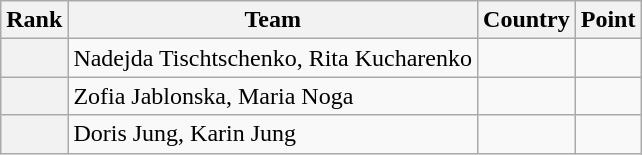<table class="wikitable sortable">
<tr>
<th>Rank</th>
<th>Team</th>
<th>Country</th>
<th>Point</th>
</tr>
<tr>
<th></th>
<td>Nadejda Tischtschenko, Rita Kucharenko</td>
<td></td>
<td></td>
</tr>
<tr>
<th></th>
<td>Zofia Jablonska, Maria Noga</td>
<td></td>
<td></td>
</tr>
<tr>
<th></th>
<td>Doris Jung, Karin Jung</td>
<td></td>
<td></td>
</tr>
</table>
